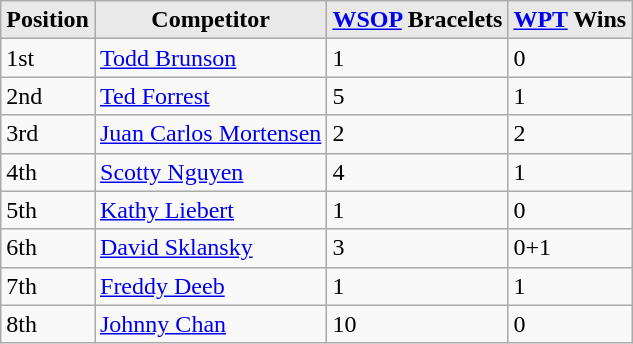<table class="wikitable">
<tr>
<th style="background: #E9E9E9;">Position</th>
<th style="background: #E9E9E9;">Competitor</th>
<th style="background: #E9E9E9;"><a href='#'>WSOP</a> Bracelets</th>
<th style="background: #E9E9E9;"><a href='#'>WPT</a> Wins</th>
</tr>
<tr>
<td>1st</td>
<td><a href='#'>Todd Brunson</a></td>
<td>1</td>
<td>0</td>
</tr>
<tr>
<td>2nd</td>
<td><a href='#'>Ted Forrest</a></td>
<td>5</td>
<td>1</td>
</tr>
<tr>
<td>3rd</td>
<td><a href='#'>Juan Carlos Mortensen</a></td>
<td>2</td>
<td>2</td>
</tr>
<tr>
<td>4th</td>
<td><a href='#'>Scotty Nguyen</a></td>
<td>4</td>
<td>1</td>
</tr>
<tr>
<td>5th</td>
<td><a href='#'>Kathy Liebert</a></td>
<td>1</td>
<td>0</td>
</tr>
<tr>
<td>6th</td>
<td><a href='#'>David Sklansky</a></td>
<td>3</td>
<td>0+1</td>
</tr>
<tr>
<td>7th</td>
<td><a href='#'>Freddy Deeb</a></td>
<td>1</td>
<td>1</td>
</tr>
<tr>
<td>8th</td>
<td><a href='#'>Johnny Chan</a></td>
<td>10</td>
<td>0</td>
</tr>
</table>
